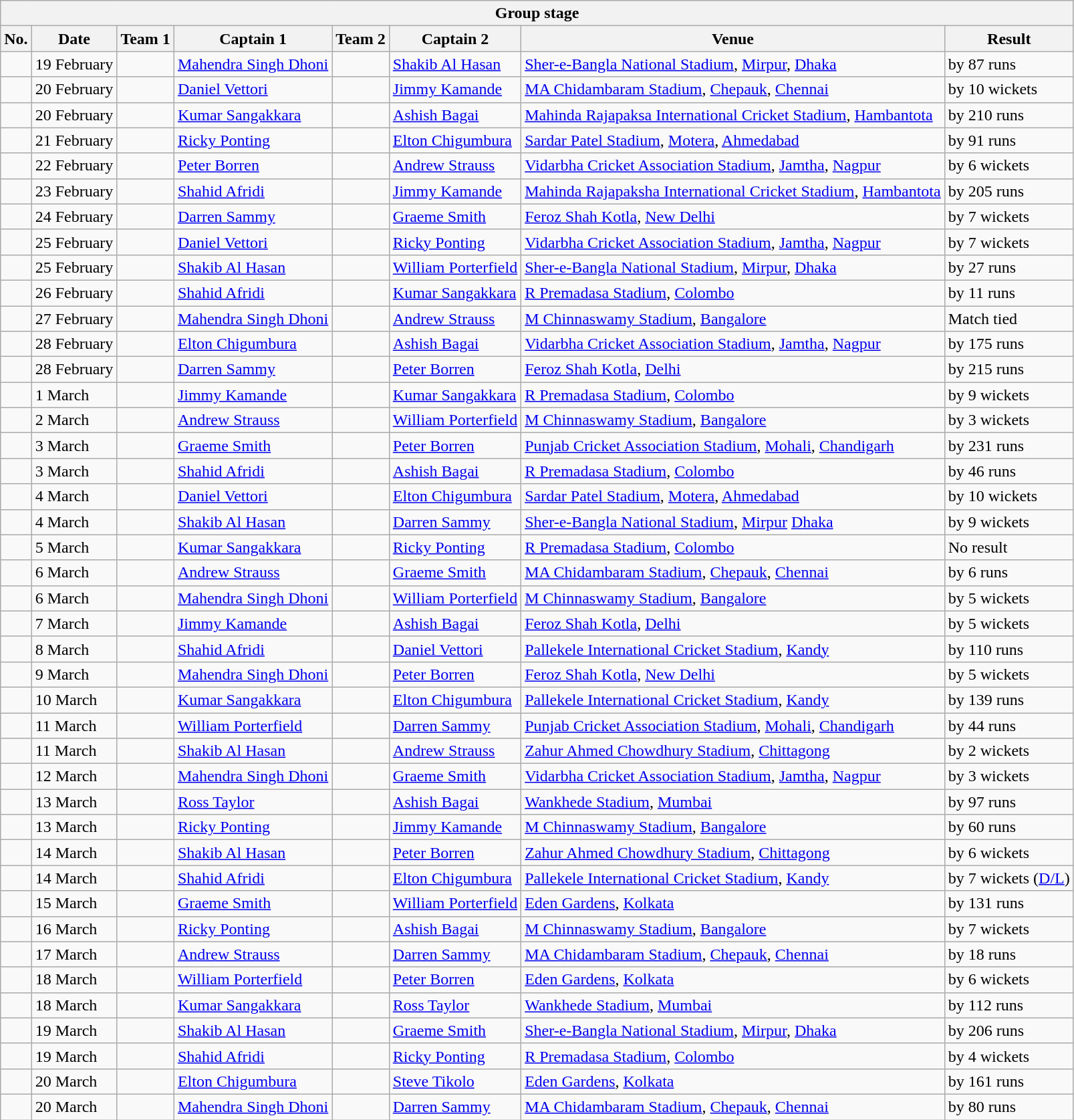<table class="wikitable">
<tr>
<th colspan="8">Group stage</th>
</tr>
<tr>
<th>No.</th>
<th>Date</th>
<th>Team 1</th>
<th>Captain 1</th>
<th>Team 2</th>
<th>Captain 2</th>
<th>Venue</th>
<th>Result</th>
</tr>
<tr>
<td></td>
<td>19 February</td>
<td></td>
<td><a href='#'>Mahendra Singh Dhoni</a></td>
<td></td>
<td><a href='#'>Shakib Al Hasan</a></td>
<td><a href='#'>Sher-e-Bangla National Stadium</a>, <a href='#'>Mirpur</a>, <a href='#'>Dhaka</a></td>
<td> by 87 runs</td>
</tr>
<tr>
<td></td>
<td>20 February</td>
<td></td>
<td><a href='#'>Daniel Vettori</a></td>
<td></td>
<td><a href='#'>Jimmy Kamande</a></td>
<td><a href='#'>MA Chidambaram Stadium</a>, <a href='#'>Chepauk</a>, <a href='#'>Chennai</a></td>
<td> by 10 wickets</td>
</tr>
<tr>
<td></td>
<td>20 February</td>
<td></td>
<td><a href='#'>Kumar Sangakkara</a></td>
<td></td>
<td><a href='#'>Ashish Bagai</a></td>
<td><a href='#'>Mahinda Rajapaksa International Cricket Stadium</a>, <a href='#'>Hambantota</a></td>
<td> by 210 runs</td>
</tr>
<tr>
<td></td>
<td>21 February</td>
<td></td>
<td><a href='#'>Ricky Ponting</a></td>
<td></td>
<td><a href='#'>Elton Chigumbura</a></td>
<td><a href='#'>Sardar Patel Stadium</a>, <a href='#'>Motera</a>, <a href='#'>Ahmedabad</a></td>
<td> by 91 runs</td>
</tr>
<tr>
<td></td>
<td>22 February</td>
<td></td>
<td><a href='#'>Peter Borren</a></td>
<td></td>
<td><a href='#'>Andrew Strauss</a></td>
<td><a href='#'>Vidarbha Cricket Association Stadium</a>, <a href='#'>Jamtha</a>, <a href='#'>Nagpur</a></td>
<td> by 6 wickets</td>
</tr>
<tr>
<td></td>
<td>23 February</td>
<td></td>
<td><a href='#'>Shahid Afridi</a></td>
<td></td>
<td><a href='#'>Jimmy Kamande</a></td>
<td><a href='#'>Mahinda Rajapaksha International Cricket Stadium</a>, <a href='#'>Hambantota</a></td>
<td> by 205 runs</td>
</tr>
<tr>
<td></td>
<td>24 February</td>
<td></td>
<td><a href='#'>Darren Sammy</a></td>
<td></td>
<td><a href='#'>Graeme Smith</a></td>
<td><a href='#'>Feroz Shah Kotla</a>, <a href='#'>New Delhi</a></td>
<td> by 7 wickets</td>
</tr>
<tr>
<td></td>
<td>25 February</td>
<td></td>
<td><a href='#'>Daniel Vettori</a></td>
<td></td>
<td><a href='#'>Ricky Ponting</a></td>
<td><a href='#'>Vidarbha Cricket Association Stadium</a>, <a href='#'>Jamtha</a>, <a href='#'>Nagpur</a></td>
<td> by 7 wickets</td>
</tr>
<tr>
<td></td>
<td>25 February</td>
<td></td>
<td><a href='#'>Shakib Al Hasan</a></td>
<td></td>
<td><a href='#'>William Porterfield</a></td>
<td><a href='#'>Sher-e-Bangla National Stadium</a>, <a href='#'>Mirpur</a>, <a href='#'>Dhaka</a></td>
<td> by 27 runs</td>
</tr>
<tr>
<td></td>
<td>26 February</td>
<td></td>
<td><a href='#'>Shahid Afridi</a></td>
<td></td>
<td><a href='#'>Kumar Sangakkara</a></td>
<td><a href='#'>R Premadasa Stadium</a>, <a href='#'>Colombo</a></td>
<td> by 11 runs</td>
</tr>
<tr>
<td></td>
<td>27 February</td>
<td></td>
<td><a href='#'>Mahendra Singh Dhoni</a></td>
<td></td>
<td><a href='#'>Andrew Strauss</a></td>
<td><a href='#'>M Chinnaswamy Stadium</a>, <a href='#'>Bangalore</a></td>
<td>Match tied</td>
</tr>
<tr>
<td></td>
<td>28 February</td>
<td></td>
<td><a href='#'>Elton Chigumbura</a></td>
<td></td>
<td><a href='#'>Ashish Bagai</a></td>
<td><a href='#'>Vidarbha Cricket Association Stadium</a>, <a href='#'>Jamtha</a>, <a href='#'>Nagpur</a></td>
<td> by 175 runs</td>
</tr>
<tr>
<td></td>
<td>28 February</td>
<td></td>
<td><a href='#'>Darren Sammy</a></td>
<td></td>
<td><a href='#'>Peter Borren</a></td>
<td><a href='#'>Feroz Shah Kotla</a>, <a href='#'>Delhi</a></td>
<td> by 215 runs</td>
</tr>
<tr>
<td></td>
<td>1 March</td>
<td></td>
<td><a href='#'>Jimmy Kamande</a></td>
<td></td>
<td><a href='#'>Kumar Sangakkara</a></td>
<td><a href='#'>R Premadasa Stadium</a>, <a href='#'>Colombo</a></td>
<td> by 9 wickets</td>
</tr>
<tr>
<td></td>
<td>2 March</td>
<td></td>
<td><a href='#'>Andrew Strauss</a></td>
<td></td>
<td><a href='#'>William Porterfield</a></td>
<td><a href='#'>M Chinnaswamy Stadium</a>, <a href='#'>Bangalore</a></td>
<td> by 3 wickets</td>
</tr>
<tr>
<td></td>
<td>3 March</td>
<td></td>
<td><a href='#'>Graeme Smith</a></td>
<td></td>
<td><a href='#'>Peter Borren</a></td>
<td><a href='#'>Punjab Cricket Association Stadium</a>, <a href='#'>Mohali</a>, <a href='#'>Chandigarh</a></td>
<td> by 231 runs</td>
</tr>
<tr>
<td></td>
<td>3 March</td>
<td></td>
<td><a href='#'>Shahid Afridi</a></td>
<td></td>
<td><a href='#'>Ashish Bagai</a></td>
<td><a href='#'>R Premadasa Stadium</a>, <a href='#'>Colombo</a></td>
<td> by 46 runs</td>
</tr>
<tr>
<td></td>
<td>4 March</td>
<td></td>
<td><a href='#'>Daniel Vettori</a></td>
<td></td>
<td><a href='#'>Elton Chigumbura</a></td>
<td><a href='#'>Sardar Patel Stadium</a>, <a href='#'>Motera</a>, <a href='#'>Ahmedabad</a></td>
<td> by 10 wickets</td>
</tr>
<tr>
<td></td>
<td>4 March</td>
<td></td>
<td><a href='#'>Shakib Al Hasan</a></td>
<td></td>
<td><a href='#'>Darren Sammy</a></td>
<td><a href='#'>Sher-e-Bangla National Stadium</a>, <a href='#'>Mirpur</a> <a href='#'>Dhaka</a></td>
<td> by 9 wickets</td>
</tr>
<tr>
<td></td>
<td>5 March</td>
<td></td>
<td><a href='#'>Kumar Sangakkara</a></td>
<td></td>
<td><a href='#'>Ricky Ponting</a></td>
<td><a href='#'>R Premadasa Stadium</a>, <a href='#'>Colombo</a></td>
<td>No result</td>
</tr>
<tr>
<td></td>
<td>6 March</td>
<td></td>
<td><a href='#'>Andrew Strauss</a></td>
<td></td>
<td><a href='#'>Graeme Smith</a></td>
<td><a href='#'>MA Chidambaram Stadium</a>, <a href='#'>Chepauk</a>, <a href='#'>Chennai</a></td>
<td> by 6 runs</td>
</tr>
<tr>
<td></td>
<td>6 March</td>
<td></td>
<td><a href='#'>Mahendra Singh Dhoni</a></td>
<td></td>
<td><a href='#'>William Porterfield</a></td>
<td><a href='#'>M Chinnaswamy Stadium</a>, <a href='#'>Bangalore</a></td>
<td> by 5 wickets</td>
</tr>
<tr>
<td></td>
<td>7 March</td>
<td></td>
<td><a href='#'>Jimmy Kamande</a></td>
<td></td>
<td><a href='#'>Ashish Bagai</a></td>
<td><a href='#'>Feroz Shah Kotla</a>, <a href='#'>Delhi</a></td>
<td> by 5 wickets</td>
</tr>
<tr>
<td></td>
<td>8 March</td>
<td></td>
<td><a href='#'>Shahid Afridi</a></td>
<td></td>
<td><a href='#'>Daniel Vettori</a></td>
<td><a href='#'>Pallekele International Cricket Stadium</a>, <a href='#'>Kandy</a></td>
<td> by 110 runs</td>
</tr>
<tr>
<td></td>
<td>9 March</td>
<td></td>
<td><a href='#'>Mahendra Singh Dhoni</a></td>
<td></td>
<td><a href='#'>Peter Borren</a></td>
<td><a href='#'>Feroz Shah Kotla</a>, <a href='#'>New Delhi</a></td>
<td> by 5 wickets</td>
</tr>
<tr>
<td></td>
<td>10 March</td>
<td></td>
<td><a href='#'>Kumar Sangakkara</a></td>
<td></td>
<td><a href='#'>Elton Chigumbura</a></td>
<td><a href='#'>Pallekele International Cricket Stadium</a>, <a href='#'>Kandy</a></td>
<td> by 139 runs</td>
</tr>
<tr>
<td></td>
<td>11 March</td>
<td></td>
<td><a href='#'>William Porterfield</a></td>
<td></td>
<td><a href='#'>Darren Sammy</a></td>
<td><a href='#'>Punjab Cricket Association Stadium</a>, <a href='#'>Mohali</a>, <a href='#'>Chandigarh</a></td>
<td> by 44 runs</td>
</tr>
<tr>
<td></td>
<td>11 March</td>
<td></td>
<td><a href='#'>Shakib Al Hasan</a></td>
<td></td>
<td><a href='#'>Andrew Strauss</a></td>
<td><a href='#'>Zahur Ahmed Chowdhury Stadium</a>, <a href='#'>Chittagong</a></td>
<td> by 2 wickets</td>
</tr>
<tr>
<td></td>
<td>12 March</td>
<td></td>
<td><a href='#'>Mahendra Singh Dhoni</a></td>
<td></td>
<td><a href='#'>Graeme Smith</a></td>
<td><a href='#'>Vidarbha Cricket Association Stadium</a>, <a href='#'>Jamtha</a>, <a href='#'>Nagpur</a></td>
<td> by 3 wickets</td>
</tr>
<tr>
<td></td>
<td>13 March</td>
<td></td>
<td><a href='#'>Ross Taylor</a></td>
<td></td>
<td><a href='#'>Ashish Bagai</a></td>
<td><a href='#'>Wankhede Stadium</a>, <a href='#'>Mumbai</a></td>
<td> by 97 runs</td>
</tr>
<tr>
<td></td>
<td>13 March</td>
<td></td>
<td><a href='#'>Ricky Ponting</a></td>
<td></td>
<td><a href='#'>Jimmy Kamande</a></td>
<td><a href='#'>M Chinnaswamy Stadium</a>, <a href='#'>Bangalore</a></td>
<td> by 60 runs</td>
</tr>
<tr>
<td></td>
<td>14 March</td>
<td></td>
<td><a href='#'>Shakib Al Hasan</a></td>
<td></td>
<td><a href='#'>Peter Borren</a></td>
<td><a href='#'>Zahur Ahmed Chowdhury Stadium</a>, <a href='#'>Chittagong</a></td>
<td> by 6 wickets</td>
</tr>
<tr>
<td></td>
<td>14 March</td>
<td></td>
<td><a href='#'>Shahid Afridi</a></td>
<td></td>
<td><a href='#'>Elton Chigumbura</a></td>
<td><a href='#'>Pallekele International Cricket Stadium</a>, <a href='#'>Kandy</a></td>
<td> by 7 wickets (<a href='#'>D/L</a>)</td>
</tr>
<tr>
<td></td>
<td>15 March</td>
<td></td>
<td><a href='#'>Graeme Smith</a></td>
<td></td>
<td><a href='#'>William Porterfield</a></td>
<td><a href='#'>Eden Gardens</a>, <a href='#'>Kolkata</a></td>
<td> by 131 runs</td>
</tr>
<tr>
<td></td>
<td>16 March</td>
<td></td>
<td><a href='#'>Ricky Ponting</a></td>
<td></td>
<td><a href='#'>Ashish Bagai</a></td>
<td><a href='#'>M Chinnaswamy Stadium</a>, <a href='#'>Bangalore</a></td>
<td> by 7 wickets</td>
</tr>
<tr>
<td></td>
<td>17 March</td>
<td></td>
<td><a href='#'>Andrew Strauss</a></td>
<td></td>
<td><a href='#'>Darren Sammy</a></td>
<td><a href='#'>MA Chidambaram Stadium</a>, <a href='#'>Chepauk</a>, <a href='#'>Chennai</a></td>
<td> by 18 runs</td>
</tr>
<tr>
<td></td>
<td>18 March</td>
<td></td>
<td><a href='#'>William Porterfield</a></td>
<td></td>
<td><a href='#'>Peter Borren</a></td>
<td><a href='#'>Eden Gardens</a>, <a href='#'>Kolkata</a></td>
<td> by 6 wickets</td>
</tr>
<tr>
<td></td>
<td>18 March</td>
<td></td>
<td><a href='#'>Kumar Sangakkara</a></td>
<td></td>
<td><a href='#'>Ross Taylor</a></td>
<td><a href='#'>Wankhede Stadium</a>, <a href='#'>Mumbai</a></td>
<td> by 112 runs</td>
</tr>
<tr>
<td></td>
<td>19 March</td>
<td></td>
<td><a href='#'>Shakib Al Hasan</a></td>
<td></td>
<td><a href='#'>Graeme Smith</a></td>
<td><a href='#'>Sher-e-Bangla National Stadium</a>, <a href='#'>Mirpur</a>, <a href='#'>Dhaka</a></td>
<td> by 206 runs</td>
</tr>
<tr>
<td></td>
<td>19 March</td>
<td></td>
<td><a href='#'>Shahid Afridi</a></td>
<td></td>
<td><a href='#'>Ricky Ponting</a></td>
<td><a href='#'>R Premadasa Stadium</a>, <a href='#'>Colombo</a></td>
<td> by 4 wickets</td>
</tr>
<tr>
<td></td>
<td>20 March</td>
<td></td>
<td><a href='#'>Elton Chigumbura</a></td>
<td></td>
<td><a href='#'>Steve Tikolo</a></td>
<td><a href='#'>Eden Gardens</a>, <a href='#'>Kolkata</a></td>
<td> by 161 runs</td>
</tr>
<tr>
<td></td>
<td>20 March</td>
<td></td>
<td><a href='#'>Mahendra Singh Dhoni</a></td>
<td></td>
<td><a href='#'>Darren Sammy</a></td>
<td><a href='#'>MA Chidambaram Stadium</a>, <a href='#'>Chepauk</a>, <a href='#'>Chennai</a></td>
<td> by 80 runs</td>
</tr>
</table>
